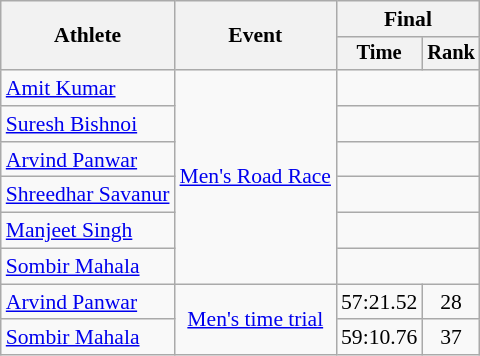<table class=wikitable style="text-align:center; font-size:90%">
<tr>
<th rowspan="2">Athlete</th>
<th rowspan="2">Event</th>
<th colspan=2>Final</th>
</tr>
<tr style="font-size:95%">
<th>Time</th>
<th>Rank</th>
</tr>
<tr>
<td align=left><a href='#'>Amit Kumar</a></td>
<td rowspan=6 align=left><a href='#'>Men's Road Race</a></td>
<td colspan=2></td>
</tr>
<tr>
<td align=left><a href='#'>Suresh Bishnoi</a></td>
<td colspan=2></td>
</tr>
<tr>
<td align=left><a href='#'>Arvind Panwar</a></td>
<td colspan=2></td>
</tr>
<tr>
<td align=left><a href='#'>Shreedhar Savanur</a></td>
<td colspan=2></td>
</tr>
<tr>
<td align=left><a href='#'>Manjeet Singh</a></td>
<td colspan=2></td>
</tr>
<tr>
<td align=left><a href='#'>Sombir Mahala</a></td>
<td colspan=2></td>
</tr>
<tr>
<td align=left><a href='#'>Arvind Panwar</a></td>
<td rowspan=2><a href='#'>Men's time trial</a></td>
<td>57:21.52</td>
<td>28</td>
</tr>
<tr>
<td align=left><a href='#'>Sombir Mahala</a></td>
<td>59:10.76</td>
<td>37</td>
</tr>
</table>
